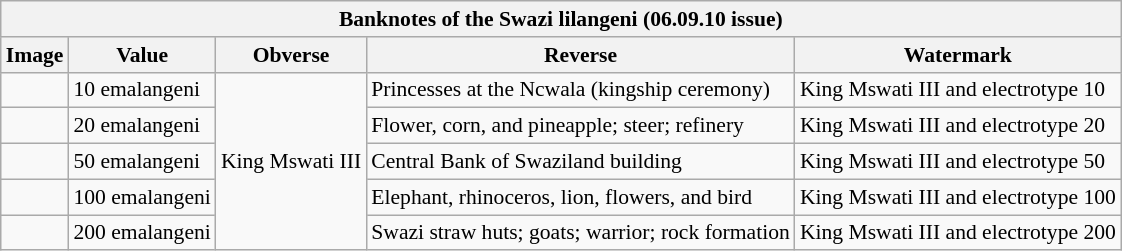<table class="wikitable" style="font-size: 90%">
<tr>
<th colspan="5">Banknotes of the Swazi lilangeni (06.09.10 issue)</th>
</tr>
<tr>
<th>Image</th>
<th>Value</th>
<th>Obverse</th>
<th>Reverse</th>
<th>Watermark</th>
</tr>
<tr>
<td></td>
<td>10 emalangeni</td>
<td rowspan="5">King Mswati III</td>
<td>Princesses at the Ncwala (kingship ceremony)</td>
<td>King Mswati III and electrotype 10</td>
</tr>
<tr>
<td></td>
<td>20 emalangeni</td>
<td>Flower, corn, and pineapple; steer; refinery</td>
<td>King Mswati III and electrotype 20</td>
</tr>
<tr>
<td></td>
<td>50 emalangeni</td>
<td>Central Bank of Swaziland building</td>
<td>King Mswati III and electrotype 50</td>
</tr>
<tr>
<td></td>
<td>100 emalangeni</td>
<td>Elephant, rhinoceros, lion, flowers, and bird</td>
<td>King Mswati III and electrotype 100</td>
</tr>
<tr>
<td></td>
<td>200 emalangeni</td>
<td>Swazi straw huts; goats; warrior; rock formation</td>
<td>King Mswati III and electrotype 200</td>
</tr>
</table>
